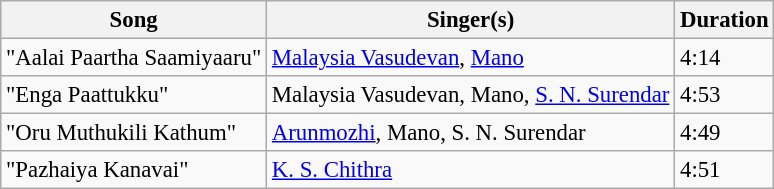<table class="wikitable" style="font-size:95%;">
<tr>
<th>Song</th>
<th>Singer(s)</th>
<th>Duration</th>
</tr>
<tr>
<td>"Aalai Paartha Saamiyaaru"</td>
<td><a href='#'>Malaysia Vasudevan</a>, <a href='#'>Mano</a></td>
<td>4:14</td>
</tr>
<tr>
<td>"Enga Paattukku"</td>
<td>Malaysia Vasudevan, Mano, <a href='#'>S. N. Surendar</a></td>
<td>4:53</td>
</tr>
<tr>
<td>"Oru Muthukili Kathum"</td>
<td><a href='#'>Arunmozhi</a>, Mano, S. N. Surendar</td>
<td>4:49</td>
</tr>
<tr>
<td>"Pazhaiya Kanavai"</td>
<td><a href='#'>K. S. Chithra</a></td>
<td>4:51</td>
</tr>
</table>
